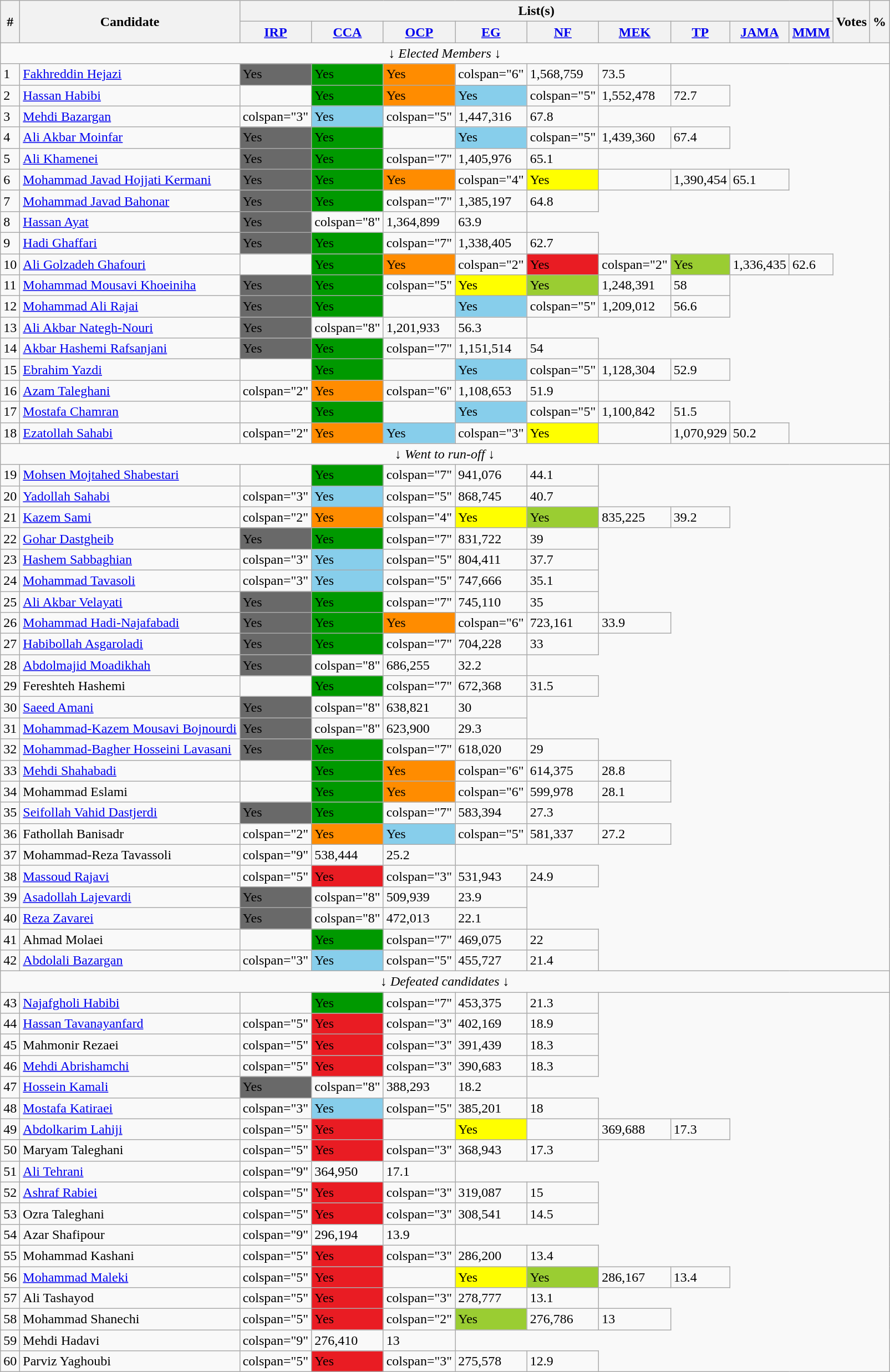<table class="wikitable">
<tr>
<th rowspan="2">#</th>
<th rowspan="2">Candidate</th>
<th colspan="9">List(s)</th>
<th rowspan="2">Votes</th>
<th rowspan="2">%</th>
</tr>
<tr>
<th><a href='#'>IRP</a></th>
<th><a href='#'>CCA</a></th>
<th><a href='#'>OCP</a></th>
<th><a href='#'>EG</a></th>
<th><a href='#'>NF</a></th>
<th><a href='#'>MEK</a></th>
<th><a href='#'>TP</a></th>
<th><a href='#'>JAMA</a></th>
<th><a href='#'>MMM</a></th>
</tr>
<tr>
<td align=center colspan="17">↓ <em>Elected Members</em> ↓</td>
</tr>
<tr>
<td>1</td>
<td><a href='#'>Fakhreddin Hejazi</a></td>
<td style="background:#696969;"><span>Yes</span></td>
<td style="background:#009900;"><span>Yes</span></td>
<td style="background:#FF8C00;"><span>Yes</span></td>
<td>colspan="6" </td>
<td>1,568,759</td>
<td>73.5</td>
</tr>
<tr>
<td>2</td>
<td><a href='#'>Hassan Habibi</a></td>
<td></td>
<td style="background:#009900;"><span>Yes</span></td>
<td style="background:#FF8C00;"><span>Yes</span></td>
<td style="background:#87CEEB;"><span>Yes</span></td>
<td>colspan="5" </td>
<td>1,552,478</td>
<td>72.7</td>
</tr>
<tr>
<td>3</td>
<td><a href='#'>Mehdi Bazargan</a></td>
<td>colspan="3" </td>
<td style="background:#87CEEB;"><span>Yes</span></td>
<td>colspan="5" </td>
<td>1,447,316</td>
<td>67.8</td>
</tr>
<tr>
<td>4</td>
<td><a href='#'>Ali Akbar Moinfar</a></td>
<td style="background:#696969;"><span>Yes</span></td>
<td style="background:#009900;"><span>Yes</span></td>
<td></td>
<td style="background:#87CEEB;"><span>Yes</span></td>
<td>colspan="5" </td>
<td>1,439,360</td>
<td>67.4</td>
</tr>
<tr>
<td>5</td>
<td><a href='#'>Ali Khamenei</a></td>
<td style="background:#696969;"><span>Yes</span></td>
<td style="background:#009900;"><span>Yes</span></td>
<td>colspan="7" </td>
<td>1,405,976</td>
<td>65.1</td>
</tr>
<tr>
<td>6</td>
<td><a href='#'>Mohammad Javad Hojjati Kermani</a></td>
<td style="background:#696969;"><span>Yes</span></td>
<td style="background:#009900;"><span>Yes</span></td>
<td style="background:#FF8C00;"><span>Yes</span></td>
<td>colspan="4" </td>
<td style="background:#FFFF00;"><span>Yes</span></td>
<td></td>
<td>1,390,454</td>
<td>65.1</td>
</tr>
<tr>
<td>7</td>
<td><a href='#'>Mohammad Javad Bahonar</a></td>
<td style="background:#696969;"><span>Yes</span></td>
<td style="background:#009900;"><span>Yes</span></td>
<td>colspan="7" </td>
<td>1,385,197</td>
<td>64.8</td>
</tr>
<tr>
<td>8</td>
<td><a href='#'>Hassan Ayat</a></td>
<td style="background:#696969;"><span>Yes</span></td>
<td>colspan="8" </td>
<td>1,364,899</td>
<td>63.9</td>
</tr>
<tr>
<td>9</td>
<td><a href='#'>Hadi Ghaffari</a></td>
<td style="background:#696969;"><span>Yes</span></td>
<td style="background:#009900;"><span>Yes</span></td>
<td>colspan="7" </td>
<td>1,338,405</td>
<td>62.7</td>
</tr>
<tr>
<td>10</td>
<td><a href='#'>Ali Golzadeh Ghafouri</a></td>
<td></td>
<td style="background:#009900;"><span>Yes</span></td>
<td style="background:#FF8C00;"><span>Yes</span></td>
<td>colspan="2" </td>
<td style="background:#e91c23;"><span>Yes</span></td>
<td>colspan="2" </td>
<td style="background:#9ACD32;"><span>Yes</span></td>
<td>1,336,435</td>
<td>62.6</td>
</tr>
<tr>
<td>11</td>
<td><a href='#'>Mohammad Mousavi Khoeiniha</a></td>
<td style="background:#696969;"><span>Yes</span></td>
<td style="background:#009900;"><span>Yes</span></td>
<td>colspan="5" </td>
<td style="background:#FFFF00;"><span>Yes</span></td>
<td style="background:#9ACD32;"><span>Yes</span></td>
<td>1,248,391</td>
<td>58</td>
</tr>
<tr>
<td>12</td>
<td><a href='#'>Mohammad Ali Rajai</a></td>
<td style="background:#696969;"><span>Yes</span></td>
<td style="background:#009900;"><span>Yes</span></td>
<td></td>
<td style="background:#87CEEB;"><span>Yes</span></td>
<td>colspan="5" </td>
<td>1,209,012</td>
<td>56.6</td>
</tr>
<tr>
<td>13</td>
<td><a href='#'>Ali Akbar Nategh-Nouri</a></td>
<td style="background:#696969;"><span>Yes</span></td>
<td>colspan="8" </td>
<td>1,201,933</td>
<td>56.3</td>
</tr>
<tr>
<td>14</td>
<td><a href='#'>Akbar Hashemi Rafsanjani</a></td>
<td style="background:#696969;"><span>Yes</span></td>
<td style="background:#009900;"><span>Yes</span></td>
<td>colspan="7" </td>
<td>1,151,514</td>
<td>54</td>
</tr>
<tr>
<td>15</td>
<td><a href='#'>Ebrahim Yazdi</a></td>
<td></td>
<td style="background:#009900;"><span>Yes</span></td>
<td></td>
<td style="background:#87CEEB;"><span>Yes</span></td>
<td>colspan="5" </td>
<td>1,128,304</td>
<td>52.9</td>
</tr>
<tr>
<td>16</td>
<td><a href='#'>Azam Taleghani</a></td>
<td>colspan="2" </td>
<td style="background:#FF8C00;"><span>Yes</span></td>
<td>colspan="6" </td>
<td>1,108,653</td>
<td>51.9</td>
</tr>
<tr>
<td>17</td>
<td><a href='#'>Mostafa Chamran</a></td>
<td></td>
<td style="background:#009900;"><span>Yes</span></td>
<td></td>
<td style="background:#87CEEB;"><span>Yes</span></td>
<td>colspan="5" </td>
<td>1,100,842</td>
<td>51.5</td>
</tr>
<tr>
<td>18</td>
<td><a href='#'>Ezatollah Sahabi</a></td>
<td>colspan="2" </td>
<td style="background:#FF8C00;"><span>Yes</span></td>
<td style="background:#87CEEB;"><span>Yes</span></td>
<td>colspan="3" </td>
<td style="background:#FFFF00;"><span>Yes</span></td>
<td></td>
<td>1,070,929</td>
<td>50.2</td>
</tr>
<tr>
<td align=center colspan="17">↓ <em>Went to run-off</em> ↓</td>
</tr>
<tr>
<td>19</td>
<td><a href='#'>Mohsen Mojtahed Shabestari</a></td>
<td></td>
<td style="background:#009900;"><span>Yes</span></td>
<td>colspan="7" </td>
<td>941,076</td>
<td>44.1</td>
</tr>
<tr>
<td>20</td>
<td><a href='#'>Yadollah Sahabi</a></td>
<td>colspan="3" </td>
<td style="background:#87CEEB;"><span>Yes</span></td>
<td>colspan="5" </td>
<td>868,745</td>
<td>40.7</td>
</tr>
<tr>
<td>21</td>
<td><a href='#'>Kazem Sami</a></td>
<td>colspan="2" </td>
<td style="background:#FF8C00;"><span>Yes</span></td>
<td>colspan="4" </td>
<td style="background:#FFFF00;"><span>Yes</span></td>
<td style="background:#9ACD32;"><span>Yes</span></td>
<td>835,225</td>
<td>39.2</td>
</tr>
<tr>
<td>22</td>
<td><a href='#'>Gohar Dastgheib</a></td>
<td style="background:#696969;"><span>Yes</span></td>
<td style="background:#009900;"><span>Yes</span></td>
<td>colspan="7" </td>
<td>831,722</td>
<td>39</td>
</tr>
<tr>
<td>23</td>
<td><a href='#'>Hashem Sabbaghian</a></td>
<td>colspan="3" </td>
<td style="background:#87CEEB;"><span>Yes</span></td>
<td>colspan="5" </td>
<td>804,411</td>
<td>37.7</td>
</tr>
<tr>
<td>24</td>
<td><a href='#'>Mohammad Tavasoli</a></td>
<td>colspan="3" </td>
<td style="background:#87CEEB;"><span>Yes</span></td>
<td>colspan="5" </td>
<td>747,666</td>
<td>35.1</td>
</tr>
<tr>
<td>25</td>
<td><a href='#'>Ali Akbar Velayati</a></td>
<td style="background:#696969;"><span>Yes</span></td>
<td style="background:#009900;"><span>Yes</span></td>
<td>colspan="7" </td>
<td>745,110</td>
<td>35</td>
</tr>
<tr>
<td>26</td>
<td><a href='#'>Mohammad Hadi-Najafabadi</a></td>
<td style="background:#696969;"><span>Yes</span></td>
<td style="background:#009900;"><span>Yes</span></td>
<td style="background:#FF8C00;"><span>Yes</span></td>
<td>colspan="6" </td>
<td>723,161</td>
<td>33.9</td>
</tr>
<tr>
<td>27</td>
<td><a href='#'>Habibollah Asgaroladi</a></td>
<td style="background:#696969;"><span>Yes</span></td>
<td style="background:#009900;"><span>Yes</span></td>
<td>colspan="7" </td>
<td>704,228</td>
<td>33</td>
</tr>
<tr>
<td>28</td>
<td><a href='#'>Abdolmajid Moadikhah</a></td>
<td style="background:#696969;"><span>Yes</span></td>
<td>colspan="8" </td>
<td>686,255</td>
<td>32.2</td>
</tr>
<tr>
<td>29</td>
<td>Fereshteh Hashemi</td>
<td></td>
<td style="background:#009900;"><span>Yes</span></td>
<td>colspan="7" </td>
<td>672,368</td>
<td>31.5</td>
</tr>
<tr>
<td>30</td>
<td><a href='#'>Saeed Amani</a></td>
<td style="background:#696969;"><span>Yes</span></td>
<td>colspan="8" </td>
<td>638,821</td>
<td>30</td>
</tr>
<tr>
<td>31</td>
<td><a href='#'>Mohammad-Kazem Mousavi Bojnourdi</a></td>
<td style="background:#696969;"><span>Yes</span></td>
<td>colspan="8" </td>
<td>623,900</td>
<td>29.3</td>
</tr>
<tr>
<td>32</td>
<td><a href='#'>Mohammad-Bagher Hosseini Lavasani</a></td>
<td style="background:#696969;"><span>Yes</span></td>
<td style="background:#009900;"><span>Yes</span></td>
<td>colspan="7" </td>
<td>618,020</td>
<td>29</td>
</tr>
<tr>
<td>33</td>
<td><a href='#'>Mehdi Shahabadi</a></td>
<td></td>
<td style="background:#009900;"><span>Yes</span></td>
<td style="background:#FF8C00;"><span>Yes</span></td>
<td>colspan="6" </td>
<td>614,375</td>
<td>28.8</td>
</tr>
<tr>
<td>34</td>
<td>Mohammad Eslami</td>
<td></td>
<td style="background:#009900;"><span>Yes</span></td>
<td style="background:#FF8C00;"><span>Yes</span></td>
<td>colspan="6" </td>
<td>599,978</td>
<td>28.1</td>
</tr>
<tr>
<td>35</td>
<td><a href='#'>Seifollah Vahid Dastjerdi</a></td>
<td style="background:#696969;"><span>Yes</span></td>
<td style="background:#009900;"><span>Yes</span></td>
<td>colspan="7" </td>
<td>583,394</td>
<td>27.3</td>
</tr>
<tr>
<td>36</td>
<td>Fathollah Banisadr</td>
<td>colspan="2" </td>
<td style="background:#FF8C00;"><span>Yes</span></td>
<td style="background:#87CEEB;"><span>Yes</span></td>
<td>colspan="5" </td>
<td>581,337</td>
<td>27.2</td>
</tr>
<tr>
<td>37</td>
<td>Mohammad-Reza Tavassoli</td>
<td>colspan="9" </td>
<td>538,444</td>
<td>25.2</td>
</tr>
<tr>
<td>38</td>
<td><a href='#'>Massoud Rajavi</a></td>
<td>colspan="5" </td>
<td style="background:#e91c23;"><span>Yes</span></td>
<td>colspan="3" </td>
<td>531,943</td>
<td>24.9</td>
</tr>
<tr>
<td>39</td>
<td><a href='#'>Asadollah Lajevardi</a></td>
<td style="background:#696969;"><span>Yes</span></td>
<td>colspan="8" </td>
<td>509,939</td>
<td>23.9</td>
</tr>
<tr>
<td>40</td>
<td><a href='#'>Reza Zavarei</a></td>
<td style="background:#696969;"><span>Yes</span></td>
<td>colspan="8" </td>
<td>472,013</td>
<td>22.1</td>
</tr>
<tr>
<td>41</td>
<td>Ahmad Molaei</td>
<td></td>
<td style="background:#009900;"><span>Yes</span></td>
<td>colspan="7" </td>
<td>469,075</td>
<td>22</td>
</tr>
<tr>
<td>42</td>
<td><a href='#'>Abdolali Bazargan</a></td>
<td>colspan="3" </td>
<td style="background:#87CEEB;"><span>Yes</span></td>
<td>colspan="5" </td>
<td>455,727</td>
<td>21.4</td>
</tr>
<tr>
<td align=center colspan="17">↓ <em>Defeated candidates</em> ↓</td>
</tr>
<tr>
<td>43</td>
<td><a href='#'>Najafgholi Habibi</a></td>
<td></td>
<td style="background:#009900;"><span>Yes</span></td>
<td>colspan="7" </td>
<td>453,375</td>
<td>21.3</td>
</tr>
<tr>
<td>44</td>
<td><a href='#'>Hassan Tavanayanfard</a></td>
<td>colspan="5" </td>
<td style="background:#e91c23;"><span>Yes</span></td>
<td>colspan="3" </td>
<td>402,169</td>
<td>18.9</td>
</tr>
<tr>
<td>45</td>
<td>Mahmonir Rezaei</td>
<td>colspan="5" </td>
<td style="background:#e91c23;"><span>Yes</span></td>
<td>colspan="3" </td>
<td>391,439</td>
<td>18.3</td>
</tr>
<tr>
<td>46</td>
<td><a href='#'>Mehdi Abrishamchi</a></td>
<td>colspan="5" </td>
<td style="background:#e91c23;"><span>Yes</span></td>
<td>colspan="3" </td>
<td>390,683</td>
<td>18.3</td>
</tr>
<tr>
<td>47</td>
<td><a href='#'>Hossein Kamali</a></td>
<td style="background:#696969;"><span>Yes</span></td>
<td>colspan="8" </td>
<td>388,293</td>
<td>18.2</td>
</tr>
<tr>
<td>48</td>
<td><a href='#'>Mostafa Katiraei</a></td>
<td>colspan="3" </td>
<td style="background:#87CEEB;"><span>Yes</span></td>
<td>colspan="5" </td>
<td>385,201</td>
<td>18</td>
</tr>
<tr>
<td>49</td>
<td><a href='#'>Abdolkarim Lahiji</a></td>
<td>colspan="5" </td>
<td style="background:#e91c23;"><span>Yes</span></td>
<td></td>
<td style="background:#FFFF00;"><span>Yes</span></td>
<td></td>
<td>369,688</td>
<td>17.3</td>
</tr>
<tr>
<td>50</td>
<td>Maryam Taleghani</td>
<td>colspan="5" </td>
<td style="background:#e91c23;"><span>Yes</span></td>
<td>colspan="3" </td>
<td>368,943</td>
<td>17.3</td>
</tr>
<tr>
<td>51</td>
<td><a href='#'>Ali Tehrani</a></td>
<td>colspan="9" </td>
<td>364,950</td>
<td>17.1</td>
</tr>
<tr>
<td>52</td>
<td><a href='#'>Ashraf Rabiei</a></td>
<td>colspan="5" </td>
<td style="background:#e91c23;"><span>Yes</span></td>
<td>colspan="3" </td>
<td>319,087</td>
<td>15</td>
</tr>
<tr>
<td>53</td>
<td>Ozra Taleghani</td>
<td>colspan="5" </td>
<td style="background:#e91c23;"><span>Yes</span></td>
<td>colspan="3" </td>
<td>308,541</td>
<td>14.5</td>
</tr>
<tr>
<td>54</td>
<td>Azar Shafipour</td>
<td>colspan="9" </td>
<td>296,194</td>
<td>13.9</td>
</tr>
<tr>
<td>55</td>
<td>Mohammad Kashani</td>
<td>colspan="5" </td>
<td style="background:#e91c23;"><span>Yes</span></td>
<td>colspan="3" </td>
<td>286,200</td>
<td>13.4</td>
</tr>
<tr>
<td>56</td>
<td><a href='#'>Mohammad Maleki</a></td>
<td>colspan="5" </td>
<td style="background:#e91c23;"><span>Yes</span></td>
<td></td>
<td style="background:#FFFF00;"><span>Yes</span></td>
<td style="background:#9ACD32;"><span>Yes</span></td>
<td>286,167</td>
<td>13.4</td>
</tr>
<tr>
<td>57</td>
<td>Ali Tashayod</td>
<td>colspan="5" </td>
<td style="background:#e91c23;"><span>Yes</span></td>
<td>colspan="3" </td>
<td>278,777</td>
<td>13.1</td>
</tr>
<tr>
<td>58</td>
<td>Mohammad Shanechi</td>
<td>colspan="5" </td>
<td style="background:#e91c23;"><span>Yes</span></td>
<td>colspan="2" </td>
<td style="background:#9ACD32;"><span>Yes</span></td>
<td>276,786</td>
<td>13</td>
</tr>
<tr>
<td>59</td>
<td>Mehdi Hadavi</td>
<td>colspan="9" </td>
<td>276,410</td>
<td>13</td>
</tr>
<tr>
<td>60</td>
<td>Parviz Yaghoubi</td>
<td>colspan="5" </td>
<td style="background:#e91c23;"><span>Yes</span></td>
<td>colspan="3" </td>
<td>275,578</td>
<td>12.9</td>
</tr>
</table>
